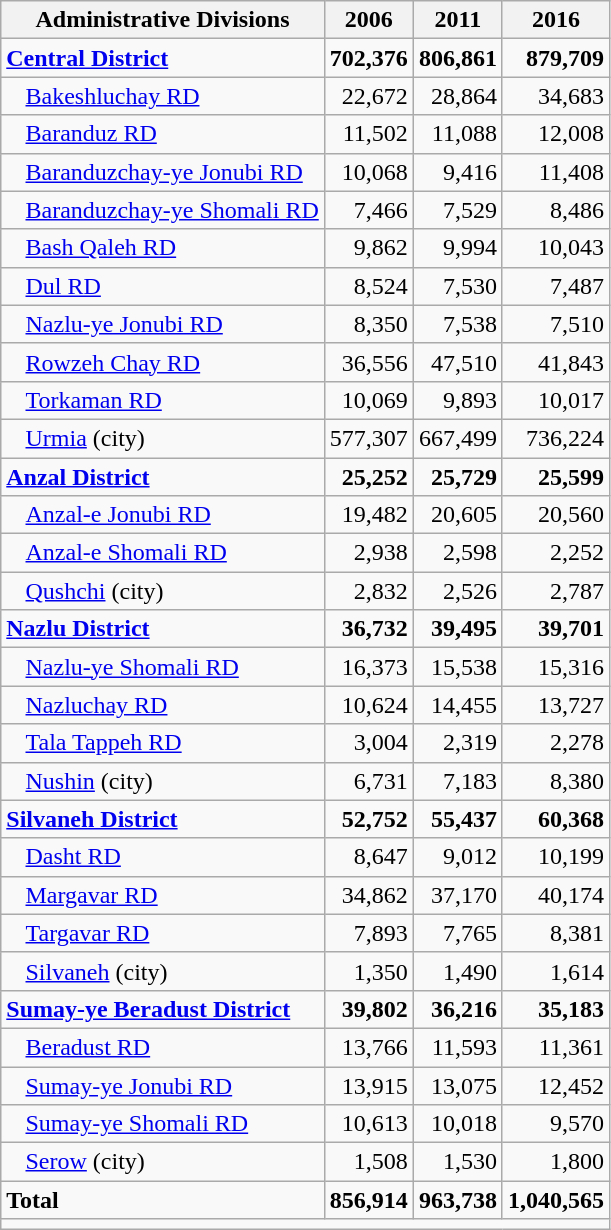<table class="wikitable">
<tr>
<th>Administrative Divisions</th>
<th>2006</th>
<th>2011</th>
<th>2016</th>
</tr>
<tr>
<td><strong><a href='#'>Central District</a></strong></td>
<td style="text-align: right;"><strong>702,376</strong></td>
<td style="text-align: right;"><strong>806,861</strong></td>
<td style="text-align: right;"><strong>879,709</strong></td>
</tr>
<tr>
<td style="padding-left: 1em;"><a href='#'>Bakeshluchay RD</a></td>
<td style="text-align: right;">22,672</td>
<td style="text-align: right;">28,864</td>
<td style="text-align: right;">34,683</td>
</tr>
<tr>
<td style="padding-left: 1em;"><a href='#'>Baranduz RD</a></td>
<td style="text-align: right;">11,502</td>
<td style="text-align: right;">11,088</td>
<td style="text-align: right;">12,008</td>
</tr>
<tr>
<td style="padding-left: 1em;"><a href='#'>Baranduzchay-ye Jonubi RD</a></td>
<td style="text-align: right;">10,068</td>
<td style="text-align: right;">9,416</td>
<td style="text-align: right;">11,408</td>
</tr>
<tr>
<td style="padding-left: 1em;"><a href='#'>Baranduzchay-ye Shomali RD</a></td>
<td style="text-align: right;">7,466</td>
<td style="text-align: right;">7,529</td>
<td style="text-align: right;">8,486</td>
</tr>
<tr>
<td style="padding-left: 1em;"><a href='#'>Bash Qaleh RD</a></td>
<td style="text-align: right;">9,862</td>
<td style="text-align: right;">9,994</td>
<td style="text-align: right;">10,043</td>
</tr>
<tr>
<td style="padding-left: 1em;"><a href='#'>Dul RD</a></td>
<td style="text-align: right;">8,524</td>
<td style="text-align: right;">7,530</td>
<td style="text-align: right;">7,487</td>
</tr>
<tr>
<td style="padding-left: 1em;"><a href='#'>Nazlu-ye Jonubi RD</a></td>
<td style="text-align: right;">8,350</td>
<td style="text-align: right;">7,538</td>
<td style="text-align: right;">7,510</td>
</tr>
<tr>
<td style="padding-left: 1em;"><a href='#'>Rowzeh Chay RD</a></td>
<td style="text-align: right;">36,556</td>
<td style="text-align: right;">47,510</td>
<td style="text-align: right;">41,843</td>
</tr>
<tr>
<td style="padding-left: 1em;"><a href='#'>Torkaman RD</a></td>
<td style="text-align: right;">10,069</td>
<td style="text-align: right;">9,893</td>
<td style="text-align: right;">10,017</td>
</tr>
<tr>
<td style="padding-left: 1em;"><a href='#'>Urmia</a> (city)</td>
<td style="text-align: right;">577,307</td>
<td style="text-align: right;">667,499</td>
<td style="text-align: right;">736,224</td>
</tr>
<tr>
<td><strong><a href='#'>Anzal District</a></strong></td>
<td style="text-align: right;"><strong>25,252</strong></td>
<td style="text-align: right;"><strong>25,729</strong></td>
<td style="text-align: right;"><strong>25,599</strong></td>
</tr>
<tr>
<td style="padding-left: 1em;"><a href='#'>Anzal-e Jonubi RD</a></td>
<td style="text-align: right;">19,482</td>
<td style="text-align: right;">20,605</td>
<td style="text-align: right;">20,560</td>
</tr>
<tr>
<td style="padding-left: 1em;"><a href='#'>Anzal-e Shomali RD</a></td>
<td style="text-align: right;">2,938</td>
<td style="text-align: right;">2,598</td>
<td style="text-align: right;">2,252</td>
</tr>
<tr>
<td style="padding-left: 1em;"><a href='#'>Qushchi</a> (city)</td>
<td style="text-align: right;">2,832</td>
<td style="text-align: right;">2,526</td>
<td style="text-align: right;">2,787</td>
</tr>
<tr>
<td><strong><a href='#'>Nazlu District</a></strong></td>
<td style="text-align: right;"><strong>36,732</strong></td>
<td style="text-align: right;"><strong>39,495</strong></td>
<td style="text-align: right;"><strong>39,701</strong></td>
</tr>
<tr>
<td style="padding-left: 1em;"><a href='#'>Nazlu-ye Shomali RD</a></td>
<td style="text-align: right;">16,373</td>
<td style="text-align: right;">15,538</td>
<td style="text-align: right;">15,316</td>
</tr>
<tr>
<td style="padding-left: 1em;"><a href='#'>Nazluchay RD</a></td>
<td style="text-align: right;">10,624</td>
<td style="text-align: right;">14,455</td>
<td style="text-align: right;">13,727</td>
</tr>
<tr>
<td style="padding-left: 1em;"><a href='#'>Tala Tappeh RD</a></td>
<td style="text-align: right;">3,004</td>
<td style="text-align: right;">2,319</td>
<td style="text-align: right;">2,278</td>
</tr>
<tr>
<td style="padding-left: 1em;"><a href='#'>Nushin</a> (city)</td>
<td style="text-align: right;">6,731</td>
<td style="text-align: right;">7,183</td>
<td style="text-align: right;">8,380</td>
</tr>
<tr>
<td><strong><a href='#'>Silvaneh District</a></strong></td>
<td style="text-align: right;"><strong>52,752</strong></td>
<td style="text-align: right;"><strong>55,437</strong></td>
<td style="text-align: right;"><strong>60,368</strong></td>
</tr>
<tr>
<td style="padding-left: 1em;"><a href='#'>Dasht RD</a></td>
<td style="text-align: right;">8,647</td>
<td style="text-align: right;">9,012</td>
<td style="text-align: right;">10,199</td>
</tr>
<tr>
<td style="padding-left: 1em;"><a href='#'>Margavar RD</a></td>
<td style="text-align: right;">34,862</td>
<td style="text-align: right;">37,170</td>
<td style="text-align: right;">40,174</td>
</tr>
<tr>
<td style="padding-left: 1em;"><a href='#'>Targavar RD</a></td>
<td style="text-align: right;">7,893</td>
<td style="text-align: right;">7,765</td>
<td style="text-align: right;">8,381</td>
</tr>
<tr>
<td style="padding-left: 1em;"><a href='#'>Silvaneh</a> (city)</td>
<td style="text-align: right;">1,350</td>
<td style="text-align: right;">1,490</td>
<td style="text-align: right;">1,614</td>
</tr>
<tr>
<td><strong><a href='#'>Sumay-ye Beradust District</a></strong></td>
<td style="text-align: right;"><strong>39,802</strong></td>
<td style="text-align: right;"><strong>36,216</strong></td>
<td style="text-align: right;"><strong>35,183</strong></td>
</tr>
<tr>
<td style="padding-left: 1em;"><a href='#'>Beradust RD</a></td>
<td style="text-align: right;">13,766</td>
<td style="text-align: right;">11,593</td>
<td style="text-align: right;">11,361</td>
</tr>
<tr>
<td style="padding-left: 1em;"><a href='#'>Sumay-ye Jonubi RD</a></td>
<td style="text-align: right;">13,915</td>
<td style="text-align: right;">13,075</td>
<td style="text-align: right;">12,452</td>
</tr>
<tr>
<td style="padding-left: 1em;"><a href='#'>Sumay-ye Shomali RD</a></td>
<td style="text-align: right;">10,613</td>
<td style="text-align: right;">10,018</td>
<td style="text-align: right;">9,570</td>
</tr>
<tr>
<td style="padding-left: 1em;"><a href='#'>Serow</a> (city)</td>
<td style="text-align: right;">1,508</td>
<td style="text-align: right;">1,530</td>
<td style="text-align: right;">1,800</td>
</tr>
<tr>
<td><strong>Total</strong></td>
<td style="text-align: right;"><strong>856,914</strong></td>
<td style="text-align: right;"><strong>963,738</strong></td>
<td style="text-align: right;"><strong>1,040,565</strong></td>
</tr>
<tr>
<td colspan=4></td>
</tr>
</table>
